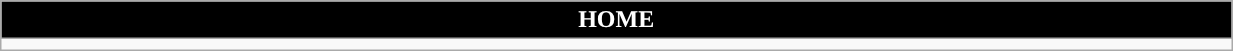<table class="wikitable collapsible collapsed" style="width:65%">
<tr>
<th colspan=6 ! style="color:white; background:black">HOME</th>
</tr>
<tr>
<td></td>
</tr>
</table>
